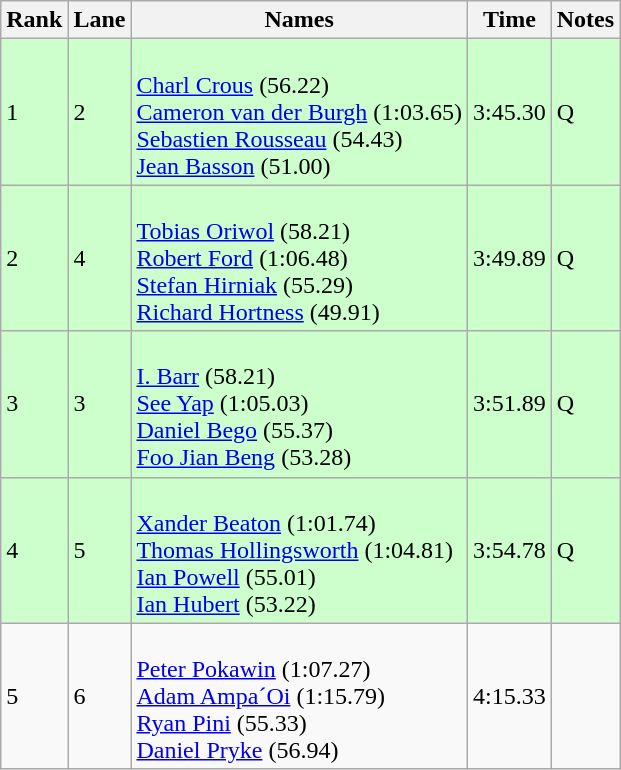<table class="wikitable">
<tr>
<th>Rank</th>
<th>Lane</th>
<th>Names</th>
<th>Time</th>
<th>Notes</th>
</tr>
<tr style="background:#cfc;">
<td>1</td>
<td>2</td>
<td><br><a href='#'>Charl Crous</a> (56.22)<br><a href='#'>Cameron van der Burgh</a> (1:03.65)<br><a href='#'>Sebastien Rousseau</a> (54.43)<br><a href='#'>Jean Basson</a> (51.00)</td>
<td>3:45.30</td>
<td>Q</td>
</tr>
<tr style="background:#cfc;">
<td>2</td>
<td>4</td>
<td><br><a href='#'>Tobias Oriwol</a> (58.21)<br><a href='#'>Robert Ford</a> (1:06.48)<br><a href='#'>Stefan Hirniak</a> (55.29)<br><a href='#'>Richard Hortness</a> (49.91)</td>
<td>3:49.89</td>
<td>Q</td>
</tr>
<tr style="background:#cfc;">
<td>3</td>
<td>3</td>
<td><br><a href='#'>I. Barr</a> (58.21)<br><a href='#'>See Yap</a> (1:05.03)<br><a href='#'>Daniel Bego</a> (55.37)<br><a href='#'>Foo Jian Beng</a> (53.28)</td>
<td>3:51.89</td>
<td>Q</td>
</tr>
<tr style="background:#cfc;">
<td>4</td>
<td>5</td>
<td><br><a href='#'>Xander Beaton</a> (1:01.74)<br><a href='#'>Thomas Hollingsworth</a> (1:04.81)<br><a href='#'>Ian Powell</a> (55.01)<br><a href='#'>Ian Hubert</a> (53.22)</td>
<td>3:54.78</td>
<td>Q</td>
</tr>
<tr>
<td>5</td>
<td>6</td>
<td><br><a href='#'>Peter Pokawin</a> (1:07.27)<br><a href='#'>Adam Ampa´Oi</a> (1:15.79)<br><a href='#'>Ryan Pini</a> (55.33)<br><a href='#'>Daniel Pryke</a> (56.94)</td>
<td>4:15.33</td>
<td></td>
</tr>
</table>
